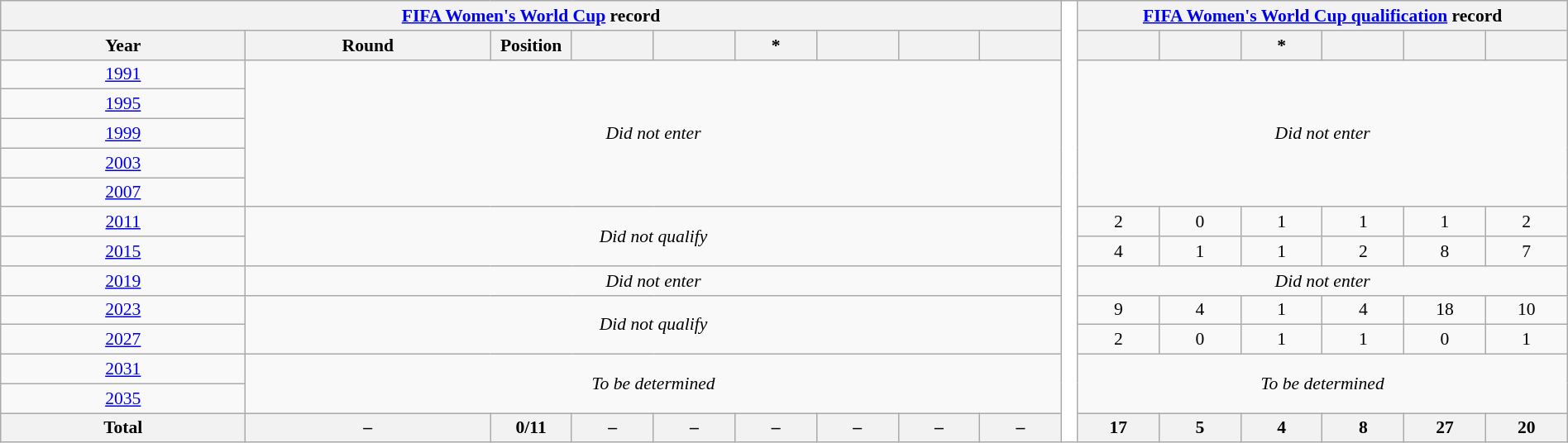<table class="wikitable" class="wikitable" style="font-size:90%; text-align:center; width:100%">
<tr>
<th colspan="9"><a href='#'>FIFA Women's World Cup</a> record</th>
<th rowspan="15" style="width:1%;background:white"></th>
<th colspan="6"><a href='#'>FIFA Women's World Cup qualification</a> record</th>
</tr>
<tr>
<th width="15%">Year</th>
<th width="15%">Round</th>
<th width="5%">Position</th>
<th width="5%"></th>
<th width="5%"></th>
<th width="5%">*</th>
<th width="5%"></th>
<th width="5%"></th>
<th width="5%"></th>
<th width="5%"></th>
<th width="5%"></th>
<th width="5%">*</th>
<th width="5%"></th>
<th width="5%"></th>
<th width="5%"></th>
</tr>
<tr>
<td> <a href='#'>1991</a></td>
<td colspan="8" rowspan="5"><em>Did not enter</em></td>
<td colspan="6" rowspan="5"><em>Did not enter</em></td>
</tr>
<tr>
<td> <a href='#'>1995</a></td>
</tr>
<tr>
<td> <a href='#'>1999</a></td>
</tr>
<tr>
<td> <a href='#'>2003</a></td>
</tr>
<tr>
<td> <a href='#'>2007</a></td>
</tr>
<tr>
<td> <a href='#'>2011</a></td>
<td colspan="8" rowspan="2"><em>Did not qualify</em></td>
<td>2</td>
<td>0</td>
<td>1</td>
<td>1</td>
<td>1</td>
<td>2</td>
</tr>
<tr>
<td> <a href='#'>2015</a></td>
<td>4</td>
<td>1</td>
<td>1</td>
<td>2</td>
<td>8</td>
<td>7</td>
</tr>
<tr>
<td> <a href='#'>2019</a></td>
<td colspan="8"><em>Did not enter</em></td>
<td colspan="6"><em>Did not enter</em></td>
</tr>
<tr>
<td> <a href='#'>2023</a></td>
<td colspan="8" rowspan="2"><em>Did not qualify</em></td>
<td>9</td>
<td>4</td>
<td>1</td>
<td>4</td>
<td>18</td>
<td>10</td>
</tr>
<tr>
<td> <a href='#'>2027</a></td>
<td>2</td>
<td>0</td>
<td>1</td>
<td>1</td>
<td>0</td>
<td>1</td>
</tr>
<tr>
<td> <a href='#'>2031</a></td>
<td colspan="8" rowspan="2"><em>To be determined</em></td>
<td colspan="6" rowspan="2"><em>To be determined</em></td>
</tr>
<tr>
<td> <a href='#'>2035</a></td>
</tr>
<tr>
<th>Total</th>
<th>–</th>
<th>0/11</th>
<th>–</th>
<th>–</th>
<th>–</th>
<th>–</th>
<th>–</th>
<th>–</th>
<th>17</th>
<th>5</th>
<th>4</th>
<th>8</th>
<th>27</th>
<th>20</th>
</tr>
</table>
